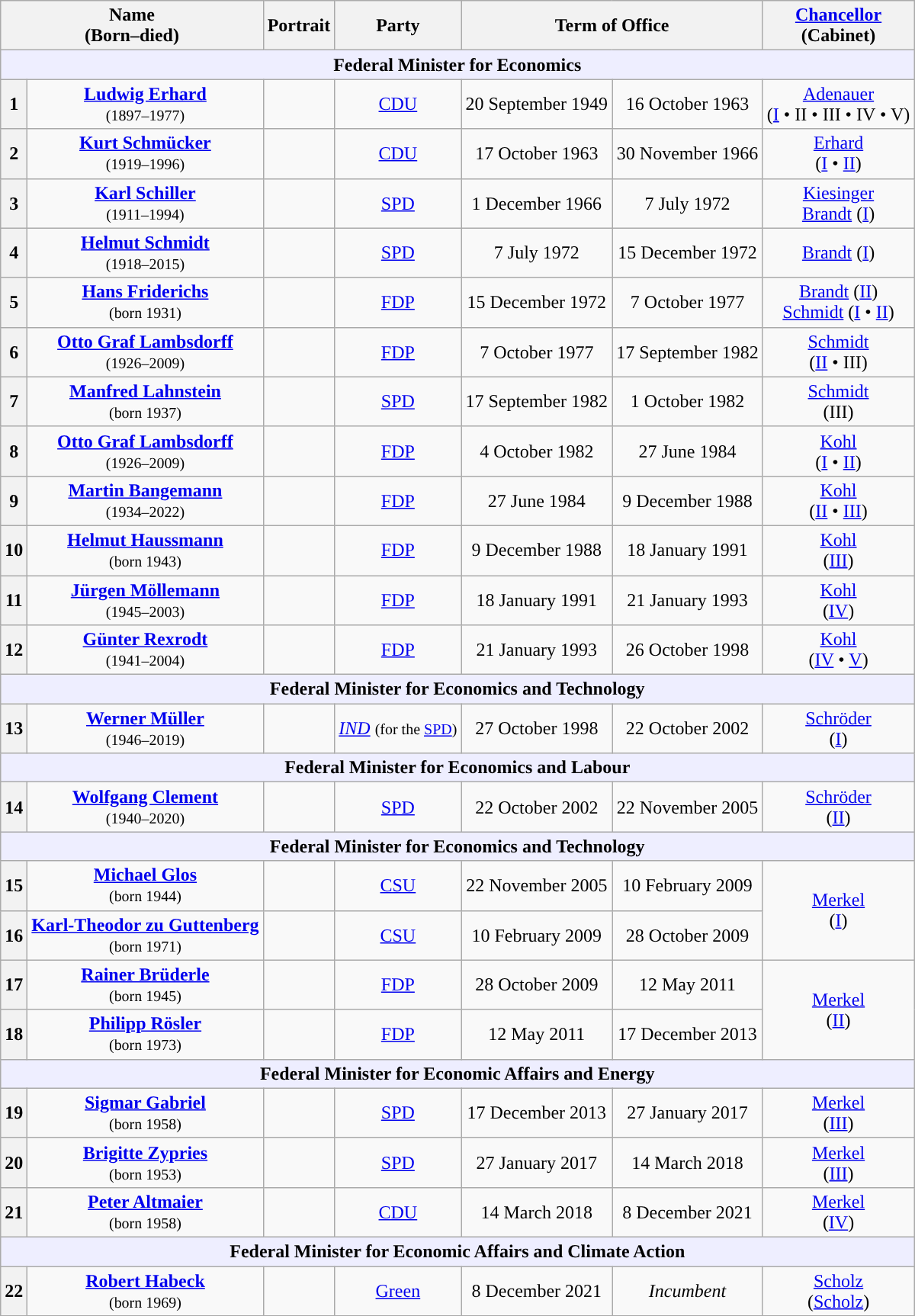<table class="wikitable" style="text-align:center;">
<tr>
<th colspan=2>Name<br>(Born–died)</th>
<th>Portrait</th>
<th>Party</th>
<th colspan=2>Term of Office</th>
<th><a href='#'>Chancellor</a><br>(Cabinet)</th>
</tr>
<tr>
<th style="background:#EEEEFF" align="center" colspan="7">Federal Minister for Economics</th>
</tr>
<tr>
<th style="background:">1</th>
<td><strong><a href='#'>Ludwig Erhard</a></strong><br><small>(1897–1977)</small></td>
<td></td>
<td><a href='#'>CDU</a></td>
<td>20 September 1949</td>
<td>16 October 1963</td>
<td><a href='#'>Adenauer</a><br>(<a href='#'>I</a> • II • III • IV • V)</td>
</tr>
<tr>
<th style="background:">2</th>
<td><strong><a href='#'>Kurt Schmücker</a></strong><br><small>(1919–1996)</small></td>
<td></td>
<td><a href='#'>CDU</a></td>
<td>17 October 1963</td>
<td>30 November 1966</td>
<td><a href='#'>Erhard</a><br>(<a href='#'>I</a> • <a href='#'>II</a>)</td>
</tr>
<tr>
<th style="background:">3</th>
<td><strong><a href='#'>Karl Schiller</a></strong><br><small>(1911–1994)</small></td>
<td></td>
<td><a href='#'>SPD</a></td>
<td>1 December 1966</td>
<td>7 July 1972</td>
<td><a href='#'>Kiesinger</a><br><a href='#'>Brandt</a> (<a href='#'>I</a>)</td>
</tr>
<tr>
<th style="background:">4</th>
<td><strong><a href='#'>Helmut Schmidt</a></strong><br><small>(1918–2015)</small></td>
<td></td>
<td><a href='#'>SPD</a></td>
<td>7 July 1972</td>
<td>15 December 1972</td>
<td><a href='#'>Brandt</a> (<a href='#'>I</a>)</td>
</tr>
<tr>
<th style="background:">5</th>
<td><strong><a href='#'>Hans Friderichs</a></strong><br><small>(born 1931)</small></td>
<td></td>
<td><a href='#'>FDP</a></td>
<td>15 December 1972</td>
<td>7 October 1977</td>
<td><a href='#'>Brandt</a> (<a href='#'>II</a>)<br><a href='#'>Schmidt</a> (<a href='#'>I</a> • <a href='#'>II</a>)</td>
</tr>
<tr>
<th style="background:">6</th>
<td><strong><a href='#'>Otto Graf Lambsdorff</a></strong><br><small>(1926–2009)</small></td>
<td></td>
<td><a href='#'>FDP</a></td>
<td>7 October 1977</td>
<td>17 September 1982</td>
<td><a href='#'>Schmidt</a><br>(<a href='#'>II</a> • III)</td>
</tr>
<tr>
<th style="background:">7</th>
<td><strong><a href='#'>Manfred Lahnstein</a></strong><br><small>(born 1937)</small></td>
<td></td>
<td><a href='#'>SPD</a></td>
<td>17 September 1982</td>
<td>1 October 1982</td>
<td><a href='#'>Schmidt</a><br>(III)</td>
</tr>
<tr>
<th style="background:">8<br></th>
<td><strong><a href='#'>Otto Graf Lambsdorff</a></strong><br><small>(1926–2009)</small></td>
<td></td>
<td><a href='#'>FDP</a></td>
<td>4 October 1982</td>
<td>27 June 1984</td>
<td><a href='#'>Kohl</a><br>(<a href='#'>I</a> • <a href='#'>II</a>)</td>
</tr>
<tr>
<th style="background:">9</th>
<td><strong><a href='#'>Martin Bangemann</a></strong><br><small>(1934–2022)</small></td>
<td></td>
<td><a href='#'>FDP</a></td>
<td>27 June 1984</td>
<td>9 December 1988</td>
<td><a href='#'>Kohl</a><br>(<a href='#'>II</a> • <a href='#'>III</a>)</td>
</tr>
<tr>
<th style="background:">10</th>
<td><strong><a href='#'>Helmut Haussmann</a></strong><br><small>(born 1943)</small></td>
<td></td>
<td><a href='#'>FDP</a></td>
<td>9 December 1988</td>
<td>18 January 1991</td>
<td><a href='#'>Kohl</a><br>(<a href='#'>III</a>)</td>
</tr>
<tr>
<th style="background:">11</th>
<td><strong><a href='#'>Jürgen Möllemann</a></strong><br><small>(1945–2003)</small></td>
<td></td>
<td><a href='#'>FDP</a></td>
<td>18 January 1991</td>
<td>21 January 1993</td>
<td><a href='#'>Kohl</a><br>(<a href='#'>IV</a>)</td>
</tr>
<tr>
<th style="background:">12</th>
<td><strong><a href='#'>Günter Rexrodt</a></strong><br><small>(1941–2004)</small></td>
<td></td>
<td><a href='#'>FDP</a></td>
<td>21 January 1993</td>
<td>26 October 1998</td>
<td><a href='#'>Kohl</a><br>(<a href='#'>IV</a> • <a href='#'>V</a>)</td>
</tr>
<tr>
<th style="background:#EEEEFF" colspan="7">Federal Minister for Economics and Technology</th>
</tr>
<tr>
<th style="background:">13</th>
<td><strong><a href='#'>Werner Müller</a></strong><br><small>(1946–2019)</small></td>
<td></td>
<td><a href='#'><em>IND</em></a> <small>(for the <a href='#'>SPD</a>)</small></td>
<td>27 October 1998</td>
<td>22 October 2002</td>
<td><a href='#'>Schröder</a><br>(<a href='#'>I</a>)</td>
</tr>
<tr>
<th style="background:#EEEEFF" colspan="7">Federal Minister for Economics and Labour</th>
</tr>
<tr>
<th style="background:">14</th>
<td><strong><a href='#'>Wolfgang Clement</a></strong><br><small>(1940–2020)</small></td>
<td></td>
<td><a href='#'>SPD</a></td>
<td>22 October 2002</td>
<td>22 November 2005</td>
<td><a href='#'>Schröder</a><br>(<a href='#'>II</a>)</td>
</tr>
<tr>
<th style="background:#EEEEFF" colspan="7">Federal Minister for Economics and Technology</th>
</tr>
<tr>
<th style="background:">15</th>
<td><strong><a href='#'>Michael Glos</a></strong><br><small>(born 1944)</small></td>
<td></td>
<td><a href='#'>CSU</a></td>
<td>22 November 2005</td>
<td>10 February 2009</td>
<td rowspan=2><a href='#'>Merkel</a><br>(<a href='#'>I</a>)</td>
</tr>
<tr>
<th style="background:">16</th>
<td><strong><a href='#'>Karl-Theodor zu Guttenberg</a></strong><br><small>(born 1971)</small></td>
<td></td>
<td><a href='#'>CSU</a></td>
<td>10 February 2009</td>
<td>28 October 2009</td>
</tr>
<tr>
<th style="background:">17</th>
<td><strong><a href='#'>Rainer Brüderle</a></strong><br><small>(born 1945)</small></td>
<td></td>
<td><a href='#'>FDP</a></td>
<td>28 October 2009</td>
<td>12 May 2011</td>
<td rowspan=2><a href='#'>Merkel</a><br>(<a href='#'>II</a>)</td>
</tr>
<tr>
<th style="background:">18</th>
<td><strong><a href='#'>Philipp Rösler</a></strong><br><small>(born 1973)</small></td>
<td></td>
<td><a href='#'>FDP</a></td>
<td>12 May 2011</td>
<td>17 December 2013</td>
</tr>
<tr>
<th style="background:#EEEEFF" colspan="7">Federal Minister for Economic Affairs and Energy</th>
</tr>
<tr>
<th style="background:">19</th>
<td><strong><a href='#'>Sigmar Gabriel</a></strong><br><small>(born 1958)</small></td>
<td></td>
<td><a href='#'>SPD</a></td>
<td>17 December 2013</td>
<td>27 January 2017</td>
<td><a href='#'>Merkel</a><br>(<a href='#'>III</a>)</td>
</tr>
<tr>
<th style="background:">20</th>
<td><strong><a href='#'>Brigitte Zypries</a></strong><br><small>(born 1953)</small></td>
<td></td>
<td><a href='#'>SPD</a></td>
<td>27 January 2017</td>
<td>14 March 2018</td>
<td><a href='#'>Merkel</a><br>(<a href='#'>III</a>)</td>
</tr>
<tr>
<th style="background:">21</th>
<td><strong><a href='#'>Peter Altmaier</a></strong><br><small>(born 1958)</small></td>
<td></td>
<td><a href='#'>CDU</a></td>
<td>14 March 2018</td>
<td>8 December 2021</td>
<td><a href='#'>Merkel</a><br>(<a href='#'>IV</a>)</td>
</tr>
<tr>
<th style="background:#EEEEFF" colspan="7">Federal Minister for Economic Affairs and Climate Action</th>
</tr>
<tr>
<th style="background:">22</th>
<td><strong><a href='#'>Robert Habeck</a></strong><br><small>(born 1969)</small></td>
<td></td>
<td><a href='#'>Green</a></td>
<td>8 December 2021</td>
<td><em>Incumbent</em></td>
<td><a href='#'>Scholz</a><br>(<a href='#'>Scholz</a>)</td>
</tr>
<tr>
</tr>
</table>
